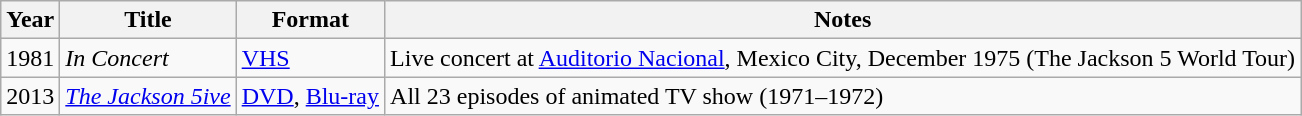<table class="wikitable">
<tr>
<th>Year</th>
<th>Title</th>
<th>Format</th>
<th>Notes</th>
</tr>
<tr>
<td>1981</td>
<td><em>In Concert</em></td>
<td><a href='#'>VHS</a></td>
<td>Live concert at <a href='#'>Auditorio Nacional</a>, Mexico City, December 1975 (The Jackson 5 World Tour)</td>
</tr>
<tr>
<td>2013</td>
<td><em><a href='#'>The Jackson 5ive</a></em></td>
<td><a href='#'>DVD</a>, <a href='#'>Blu-ray</a></td>
<td>All 23 episodes of animated TV show (1971–1972)</td>
</tr>
</table>
